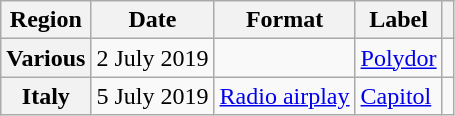<table class="wikitable plainrowheaders">
<tr>
<th>Region</th>
<th>Date</th>
<th>Format</th>
<th>Label</th>
<th scope="col"></th>
</tr>
<tr>
<th scope="row">Various</th>
<td>2 July 2019</td>
<td></td>
<td><a href='#'>Polydor</a></td>
<td style="text-align:center;"></td>
</tr>
<tr>
<th scope="row">Italy</th>
<td>5 July 2019</td>
<td><a href='#'>Radio airplay</a></td>
<td><a href='#'>Capitol</a></td>
<td style="text-align:center;"></td>
</tr>
</table>
